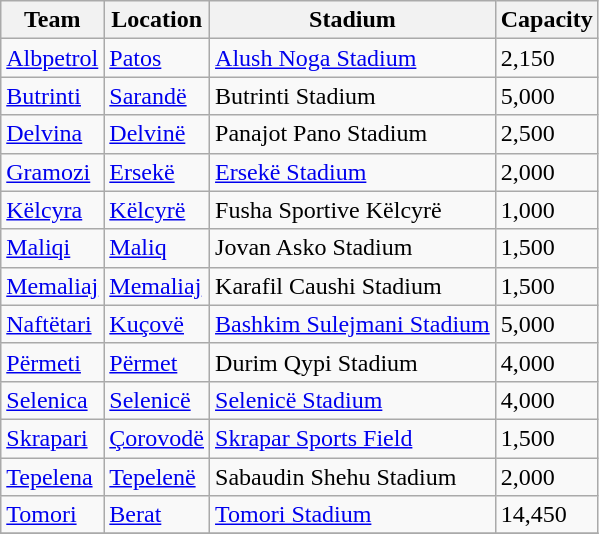<table class="wikitable sortable">
<tr>
<th>Team</th>
<th>Location</th>
<th>Stadium</th>
<th>Capacity</th>
</tr>
<tr>
<td><a href='#'>Albpetrol</a></td>
<td><a href='#'>Patos</a></td>
<td><a href='#'>Alush Noga Stadium</a></td>
<td>2,150</td>
</tr>
<tr>
<td><a href='#'>Butrinti</a></td>
<td><a href='#'>Sarandë</a></td>
<td>Butrinti Stadium</td>
<td>5,000</td>
</tr>
<tr>
<td><a href='#'>Delvina</a></td>
<td><a href='#'>Delvinë</a></td>
<td>Panajot Pano Stadium</td>
<td>2,500</td>
</tr>
<tr>
<td><a href='#'>Gramozi</a></td>
<td><a href='#'>Ersekë</a></td>
<td><a href='#'>Ersekë Stadium</a></td>
<td>2,000</td>
</tr>
<tr>
<td><a href='#'>Këlcyra</a></td>
<td><a href='#'>Këlcyrë</a></td>
<td>Fusha Sportive Këlcyrë</td>
<td>1,000</td>
</tr>
<tr>
<td><a href='#'>Maliqi</a></td>
<td><a href='#'>Maliq</a></td>
<td>Jovan Asko Stadium</td>
<td>1,500</td>
</tr>
<tr>
<td><a href='#'>Memaliaj</a></td>
<td><a href='#'>Memaliaj</a></td>
<td>Karafil Caushi Stadium</td>
<td>1,500</td>
</tr>
<tr>
<td><a href='#'>Naftëtari</a></td>
<td><a href='#'>Kuçovë</a></td>
<td><a href='#'>Bashkim Sulejmani Stadium</a></td>
<td>5,000</td>
</tr>
<tr>
<td><a href='#'>Përmeti</a></td>
<td><a href='#'>Përmet</a></td>
<td>Durim Qypi Stadium</td>
<td>4,000</td>
</tr>
<tr>
<td><a href='#'>Selenica</a></td>
<td><a href='#'>Selenicë</a></td>
<td><a href='#'>Selenicë Stadium</a></td>
<td>4,000</td>
</tr>
<tr>
<td><a href='#'>Skrapari</a></td>
<td><a href='#'>Çorovodë</a></td>
<td><a href='#'>Skrapar Sports Field</a></td>
<td>1,500</td>
</tr>
<tr>
<td><a href='#'>Tepelena</a></td>
<td><a href='#'>Tepelenë</a></td>
<td>Sabaudin Shehu Stadium</td>
<td>2,000</td>
</tr>
<tr>
<td><a href='#'>Tomori</a></td>
<td><a href='#'>Berat</a></td>
<td><a href='#'>Tomori Stadium</a></td>
<td>14,450</td>
</tr>
<tr>
</tr>
</table>
